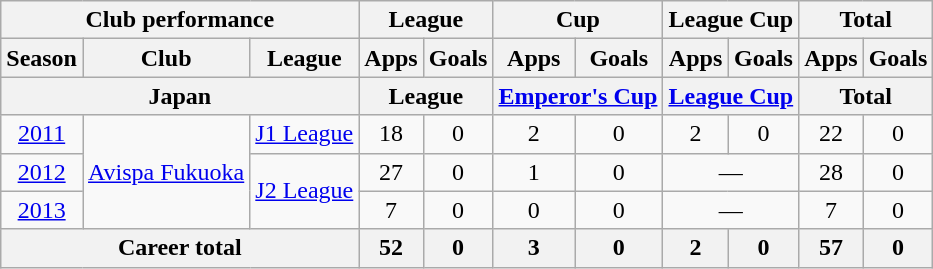<table class="wikitable" style="text-align:center">
<tr>
<th colspan=3>Club performance</th>
<th colspan=2>League</th>
<th colspan=2>Cup</th>
<th colspan=2>League Cup</th>
<th colspan=2>Total</th>
</tr>
<tr>
<th>Season</th>
<th>Club</th>
<th>League</th>
<th>Apps</th>
<th>Goals</th>
<th>Apps</th>
<th>Goals</th>
<th>Apps</th>
<th>Goals</th>
<th>Apps</th>
<th>Goals</th>
</tr>
<tr>
<th colspan=3>Japan</th>
<th colspan=2>League</th>
<th colspan=2><a href='#'>Emperor's Cup</a></th>
<th colspan=2><a href='#'>League Cup</a></th>
<th colspan=2>Total</th>
</tr>
<tr>
<td><a href='#'>2011</a></td>
<td rowspan="3"><a href='#'>Avispa Fukuoka</a></td>
<td><a href='#'>J1 League</a></td>
<td>18</td>
<td>0</td>
<td>2</td>
<td>0</td>
<td>2</td>
<td>0</td>
<td>22</td>
<td>0</td>
</tr>
<tr>
<td><a href='#'>2012</a></td>
<td rowspan="2"><a href='#'>J2 League</a></td>
<td>27</td>
<td>0</td>
<td>1</td>
<td>0</td>
<td colspan="2">—</td>
<td>28</td>
<td>0</td>
</tr>
<tr>
<td><a href='#'>2013</a></td>
<td>7</td>
<td>0</td>
<td>0</td>
<td>0</td>
<td colspan="2">—</td>
<td>7</td>
<td>0</td>
</tr>
<tr>
<th colspan=3>Career total</th>
<th>52</th>
<th>0</th>
<th>3</th>
<th>0</th>
<th>2</th>
<th>0</th>
<th>57</th>
<th>0</th>
</tr>
</table>
